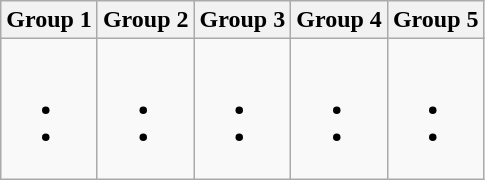<table class="wikitable" border="1">
<tr>
<th>Group 1</th>
<th>Group 2</th>
<th>Group 3</th>
<th>Group 4</th>
<th>Group 5</th>
</tr>
<tr>
<td><br><ul><li></li><li></li></ul></td>
<td><br><ul><li></li><li></li></ul></td>
<td><br><ul><li></li><li></li></ul></td>
<td><br><ul><li></li><li></li></ul></td>
<td><br><ul><li></li><li></li></ul></td>
</tr>
</table>
